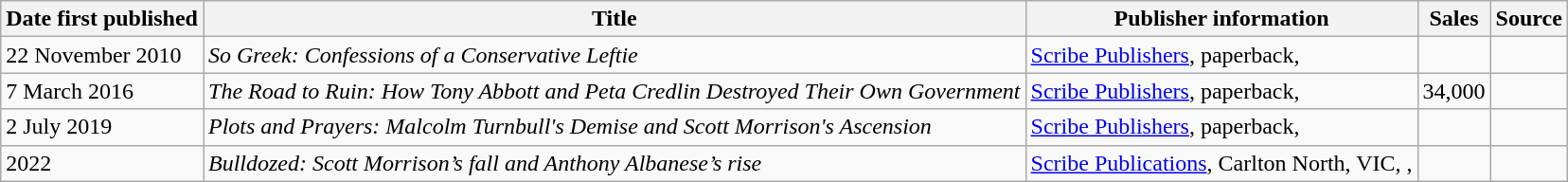<table class="wikitable">
<tr>
<th>Date first published</th>
<th>Title</th>
<th>Publisher information</th>
<th>Sales</th>
<th>Source</th>
</tr>
<tr>
<td>22 November 2010</td>
<td><em>So Greek: Confessions of a Conservative Leftie</em></td>
<td><a href='#'>Scribe Publishers</a>, paperback, </td>
<td></td>
<td></td>
</tr>
<tr>
<td>7 March 2016</td>
<td><em>The Road to Ruin: How Tony Abbott and Peta Credlin Destroyed Their Own Government</em></td>
<td><a href='#'>Scribe Publishers</a>, paperback, </td>
<td>34,000<br></td>
<td></td>
</tr>
<tr>
<td>2 July 2019</td>
<td><em>Plots and Prayers: Malcolm Turnbull's Demise and Scott Morrison's Ascension</em></td>
<td><a href='#'>Scribe Publishers</a>, paperback, </td>
<td></td>
<td></td>
</tr>
<tr>
<td>2022</td>
<td><em>Bulldozed: Scott Morrison’s fall and Anthony Albanese’s rise</em></td>
<td><a href='#'>Scribe Publications</a>, Carlton North, VIC, , </td>
<td></td>
<td></td>
</tr>
</table>
